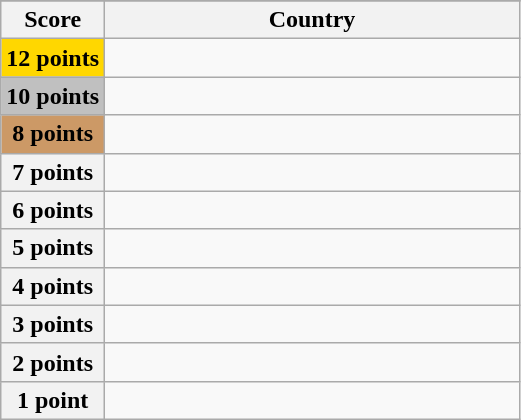<table class="wikitable">
<tr>
</tr>
<tr>
<th scope="col" width="20%">Score</th>
<th scope="col">Country</th>
</tr>
<tr>
<th scope="row" style="background:gold">12 points</th>
<td></td>
</tr>
<tr>
<th scope="row" style="background:silver">10 points</th>
<td></td>
</tr>
<tr>
<th scope="row" style="background:#CC9966">8 points</th>
<td></td>
</tr>
<tr>
<th scope="row">7 points</th>
<td></td>
</tr>
<tr>
<th scope="row">6 points</th>
<td></td>
</tr>
<tr>
<th scope="row">5 points</th>
<td></td>
</tr>
<tr>
<th scope="row">4 points</th>
<td></td>
</tr>
<tr>
<th scope="row">3 points</th>
<td></td>
</tr>
<tr>
<th scope="row">2 points</th>
<td></td>
</tr>
<tr>
<th scope="row">1 point</th>
<td></td>
</tr>
</table>
